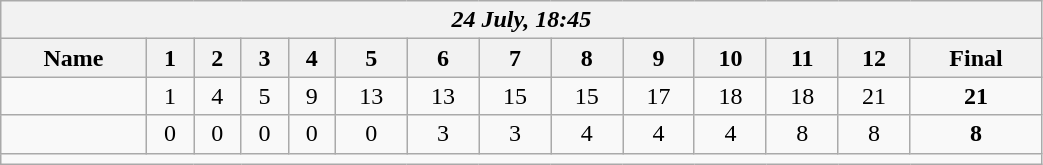<table class=wikitable style="text-align:center; width: 55%">
<tr>
<th colspan=17><em>24 July, 18:45</em></th>
</tr>
<tr>
<th>Name</th>
<th>1</th>
<th>2</th>
<th>3</th>
<th>4</th>
<th>5</th>
<th>6</th>
<th>7</th>
<th>8</th>
<th>9</th>
<th>10</th>
<th>11</th>
<th>12</th>
<th>Final</th>
</tr>
<tr>
<td align=left><strong></strong></td>
<td>1</td>
<td>4</td>
<td>5</td>
<td>9</td>
<td>13</td>
<td>13</td>
<td>15</td>
<td>15</td>
<td>17</td>
<td>18</td>
<td>18</td>
<td>21</td>
<td><strong>21</strong></td>
</tr>
<tr>
<td align=left></td>
<td>0</td>
<td>0</td>
<td>0</td>
<td>0</td>
<td>0</td>
<td>3</td>
<td>3</td>
<td>4</td>
<td>4</td>
<td>4</td>
<td>8</td>
<td>8</td>
<td><strong>8</strong></td>
</tr>
<tr>
<td colspan=17></td>
</tr>
</table>
